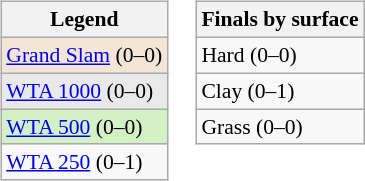<table>
<tr valign=top>
<td><br><table class=wikitable style="font-size:90%">
<tr>
<th>Legend</th>
</tr>
<tr>
<td bgcolor="#f3e6d7"><a href='#'>Grand Slam</a> (0–0)</td>
</tr>
<tr>
<td bgcolor="#e9e9e9"><a href='#'>WTA 1000</a> (0–0)</td>
</tr>
<tr>
<td bgcolor="#d4f1c5"><a href='#'>WTA 500</a> (0–0)</td>
</tr>
<tr>
<td><a href='#'>WTA 250</a> (0–1)</td>
</tr>
</table>
</td>
<td><br><table class=wikitable style="font-size:90%">
<tr>
<th>Finals by surface</th>
</tr>
<tr>
<td>Hard (0–0)</td>
</tr>
<tr>
<td>Clay (0–1)</td>
</tr>
<tr>
<td>Grass (0–0)</td>
</tr>
</table>
</td>
</tr>
</table>
